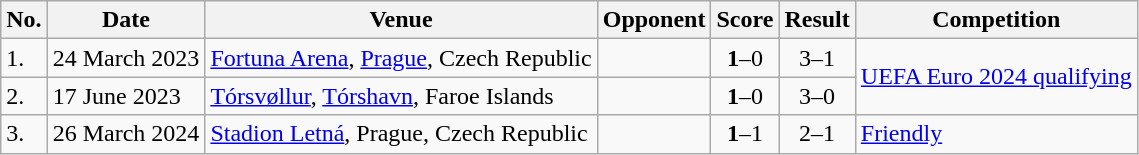<table class=wikitable collapsible>
<tr>
<th>No.</th>
<th>Date</th>
<th>Venue</th>
<th>Opponent</th>
<th>Score</th>
<th>Result</th>
<th>Competition</th>
</tr>
<tr>
<td>1.</td>
<td>24 March 2023</td>
<td><a href='#'>Fortuna Arena</a>, <a href='#'>Prague</a>, Czech Republic</td>
<td></td>
<td align=center><strong>1</strong>–0</td>
<td align=center>3–1</td>
<td rowspan=2><a href='#'>UEFA Euro 2024 qualifying</a></td>
</tr>
<tr>
<td>2.</td>
<td>17 June 2023</td>
<td><a href='#'>Tórsvøllur</a>, <a href='#'>Tórshavn</a>, Faroe Islands</td>
<td></td>
<td align=center><strong>1</strong>–0</td>
<td align=center>3–0</td>
</tr>
<tr>
<td>3.</td>
<td>26 March 2024</td>
<td><a href='#'>Stadion Letná</a>, Prague, Czech Republic</td>
<td></td>
<td align=center><strong>1</strong>–1</td>
<td align=center>2–1</td>
<td><a href='#'>Friendly</a></td>
</tr>
</table>
